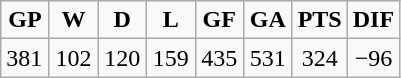<table border="2" class="wikitable">
<tr ---- align="center">
<td width="25"><strong>GP</strong></td>
<td width="25"><strong>W</strong></td>
<td width="25"><strong>D</strong></td>
<td width="25"><strong>L</strong></td>
<td width="25"><strong>GF</strong></td>
<td width="25"><strong>GA</strong></td>
<td width="25"><strong>PTS</strong></td>
<td width="25"><strong>DIF</strong></td>
</tr>
<tr ---- align="center">
<td align="left">381</td>
<td>102</td>
<td>120</td>
<td>159</td>
<td>435</td>
<td>531</td>
<td>324</td>
<td>−96</td>
</tr>
</table>
